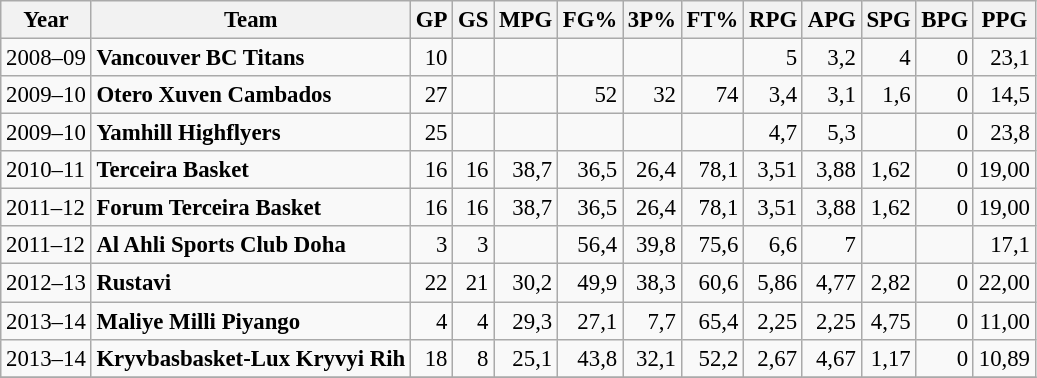<table class="wikitable sortable" style="font-size:95%; text-align:right;">
<tr>
<th scope="col">Year</th>
<th scope="col">Team</th>
<th scope="col">GP</th>
<th scope="col">GS</th>
<th scope="col">MPG</th>
<th scope="col">FG%</th>
<th scope="col">3P%</th>
<th scope="col">FT%</th>
<th scope="col">RPG</th>
<th scope="col">APG</th>
<th scope="col">SPG</th>
<th scope="col">BPG</th>
<th scope="col">PPG</th>
</tr>
<tr>
<td align="left">2008–09</td>
<td align="left"><strong>Vancouver BC Titans</strong></td>
<td>10</td>
<td></td>
<td></td>
<td></td>
<td></td>
<td></td>
<td>5</td>
<td>3,2</td>
<td>4</td>
<td>0</td>
<td>23,1</td>
</tr>
<tr>
<td align="left">2009–10</td>
<td align="left"><strong>Otero Xuven Cambados</strong></td>
<td>27</td>
<td></td>
<td></td>
<td>52</td>
<td>32</td>
<td>74</td>
<td>3,4</td>
<td>3,1</td>
<td>1,6</td>
<td>0</td>
<td>14,5</td>
</tr>
<tr>
<td align="left">2009–10</td>
<td align="left"><strong>Yamhill Highflyers</strong></td>
<td>25</td>
<td></td>
<td></td>
<td></td>
<td></td>
<td></td>
<td>4,7</td>
<td>5,3</td>
<td></td>
<td>0</td>
<td>23,8</td>
</tr>
<tr>
<td align="left">2010–11</td>
<td align="left"><strong>Terceira Basket</strong></td>
<td>16</td>
<td>16</td>
<td>38,7</td>
<td>36,5</td>
<td>26,4</td>
<td>78,1</td>
<td>3,51</td>
<td>3,88</td>
<td>1,62</td>
<td>0</td>
<td>19,00</td>
</tr>
<tr>
<td align="left">2011–12</td>
<td align="left"><strong>Forum Terceira Basket</strong></td>
<td>16</td>
<td>16</td>
<td>38,7</td>
<td>36,5</td>
<td>26,4</td>
<td>78,1</td>
<td>3,51</td>
<td>3,88</td>
<td>1,62</td>
<td>0</td>
<td>19,00</td>
</tr>
<tr>
<td align="left">2011–12</td>
<td align="left"><strong>Al Ahli Sports Club Doha</strong></td>
<td>3</td>
<td>3</td>
<td></td>
<td>56,4</td>
<td>39,8</td>
<td>75,6</td>
<td>6,6</td>
<td>7</td>
<td></td>
<td></td>
<td>17,1</td>
</tr>
<tr>
<td align="left">2012–13</td>
<td align="left"><strong>Rustavi</strong></td>
<td>22</td>
<td>21</td>
<td>30,2</td>
<td>49,9</td>
<td>38,3</td>
<td>60,6</td>
<td>5,86</td>
<td>4,77</td>
<td>2,82</td>
<td>0</td>
<td>22,00</td>
</tr>
<tr>
<td align="left">2013–14</td>
<td align="left"><strong>Maliye Milli Piyango</strong></td>
<td>4</td>
<td>4</td>
<td>29,3</td>
<td>27,1</td>
<td>7,7</td>
<td>65,4</td>
<td>2,25</td>
<td>2,25</td>
<td>4,75</td>
<td>0</td>
<td>11,00</td>
</tr>
<tr>
<td align="left">2013–14</td>
<td align="left"><strong>Kryvbasbasket-Lux Kryvyi Rih</strong></td>
<td>18</td>
<td>8</td>
<td>25,1</td>
<td>43,8</td>
<td>32,1</td>
<td>52,2</td>
<td>2,67</td>
<td>4,67</td>
<td>1,17</td>
<td>0</td>
<td>10,89</td>
</tr>
<tr>
</tr>
</table>
